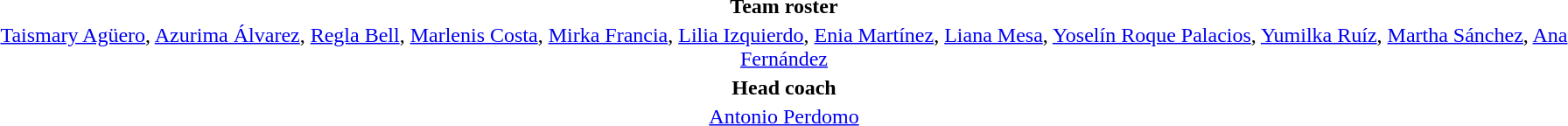<table style="text-align:center; margin-top:2em; margin-left:auto; margin-right:auto">
<tr>
<td><strong>Team roster</strong></td>
</tr>
<tr>
<td><a href='#'>Taismary Agüero</a>, <a href='#'>Azurima Álvarez</a>, <a href='#'>Regla Bell</a>, <a href='#'>Marlenis Costa</a>, <a href='#'>Mirka Francia</a>, <a href='#'>Lilia Izquierdo</a>, <a href='#'>Enia Martínez</a>, <a href='#'>Liana Mesa</a>, <a href='#'>Yoselín Roque Palacios</a>, <a href='#'>Yumilka Ruíz</a>, <a href='#'>Martha Sánchez</a>, <a href='#'>Ana Fernández</a></td>
</tr>
<tr>
<td><strong>Head coach</strong></td>
</tr>
<tr>
<td><a href='#'>Antonio Perdomo</a></td>
</tr>
<tr>
</tr>
</table>
